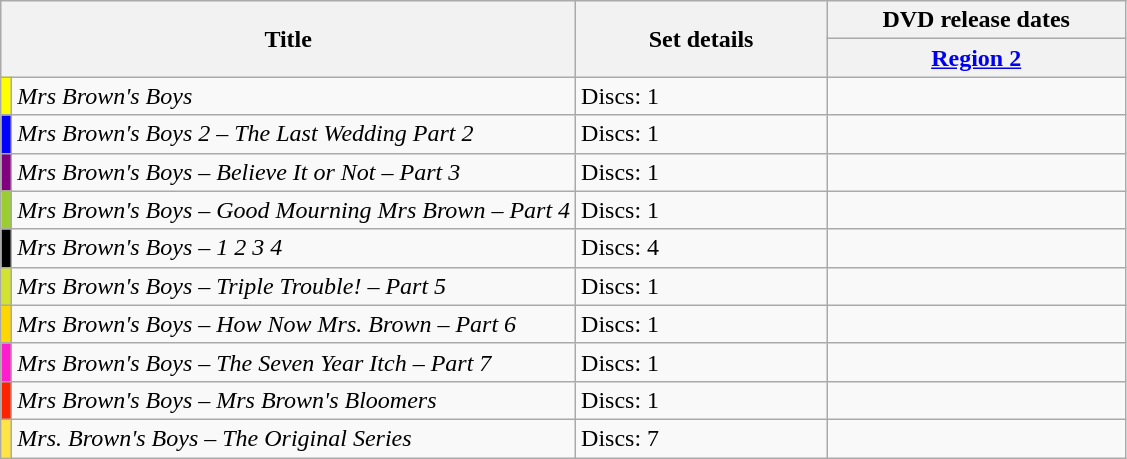<table class="wikitable">
<tr>
<th colspan=2 rowspan="2" scope="col">Title</th>
<th scope="col" rowspan="2" style="width: 10em;">Set details</th>
<th scope="col">DVD release dates</th>
</tr>
<tr>
<th scope="col" style="width: 12em; font-size: 100%;"><a href='#'>Region 2</a></th>
</tr>
<tr>
<td style="background:#ff0;"></td>
<td><em>Mrs Brown's Boys</em></td>
<td>Discs: 1</td>
<td></td>
</tr>
<tr>
<td style="background:#00f;"></td>
<td><em>Mrs Brown's Boys 2 – The Last Wedding Part 2</em></td>
<td>Discs: 1</td>
<td></td>
</tr>
<tr>
<td style="background:purple;"></td>
<td><em>Mrs Brown's Boys – Believe It or Not – Part 3</em></td>
<td>Discs: 1</td>
<td></td>
</tr>
<tr>
<td style="background:#9ACD32;"></td>
<td><em>Mrs Brown's Boys – Good Mourning Mrs Brown – Part 4</em></td>
<td>Discs: 1</td>
<td></td>
</tr>
<tr>
<td style="background:#000;"></td>
<td><em>Mrs Brown's Boys – 1 2 3 4</em></td>
<td>Discs: 4</td>
<td></td>
</tr>
<tr>
<td style="background:#D1E231;"></td>
<td><em>Mrs Brown's Boys – Triple Trouble! – Part 5</em></td>
<td>Discs: 1</td>
<td></td>
</tr>
<tr>
<td style="background:gold;"></td>
<td><em>Mrs Brown's Boys – How Now Mrs. Brown – Part 6</em></td>
<td>Discs: 1</td>
<td></td>
</tr>
<tr>
<td style="background:#FF1DCE;"></td>
<td><em>Mrs Brown's Boys – The Seven Year Itch – Part 7</em></td>
<td>Discs: 1</td>
<td></td>
</tr>
<tr>
<td style="background:#FF2400;"></td>
<td><em>Mrs Brown's Boys – Mrs Brown's Bloomers</em></td>
<td>Discs: 1</td>
<td></td>
</tr>
<tr>
<td style="background:#fee444;"></td>
<td><em>Mrs. Brown's Boys – The Original Series</em></td>
<td>Discs: 7</td>
<td></td>
</tr>
</table>
